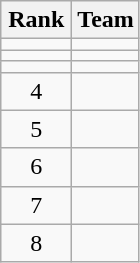<table class="wikitable">
<tr>
<th style="width: 40px;">Rank</th>
<th>Team</th>
</tr>
<tr>
<td style="text-align: center;"></td>
<td></td>
</tr>
<tr>
<td style="text-align: center;"></td>
<td></td>
</tr>
<tr>
<td style="text-align: center;"></td>
<td></td>
</tr>
<tr>
<td style="text-align: center;">4</td>
<td></td>
</tr>
<tr>
<td style="text-align: center;">5</td>
<td></td>
</tr>
<tr>
<td style="text-align: center;">6</td>
<td></td>
</tr>
<tr>
<td style="text-align: center;">7</td>
<td></td>
</tr>
<tr>
<td style="text-align: center;">8</td>
<td></td>
</tr>
</table>
